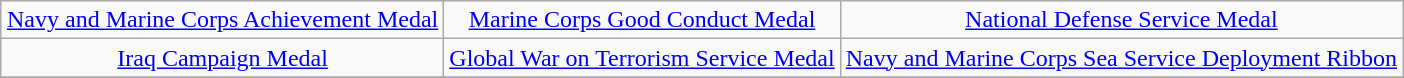<table class="wikitable" style="margin:1em auto; text-align:center;">
<tr>
<td colspan="4"><a href='#'>Navy and Marine Corps Achievement Medal</a></td>
<td colspan="4"><a href='#'>Marine Corps Good Conduct Medal</a></td>
<td colspan="4"><a href='#'>National Defense Service Medal</a></td>
</tr>
<tr>
<td colspan="4"><a href='#'>Iraq Campaign Medal</a></td>
<td colspan="4"><a href='#'>Global War on Terrorism Service Medal</a></td>
<td colspan="4"><a href='#'>Navy and Marine Corps Sea Service Deployment Ribbon</a></td>
</tr>
<tr>
</tr>
</table>
